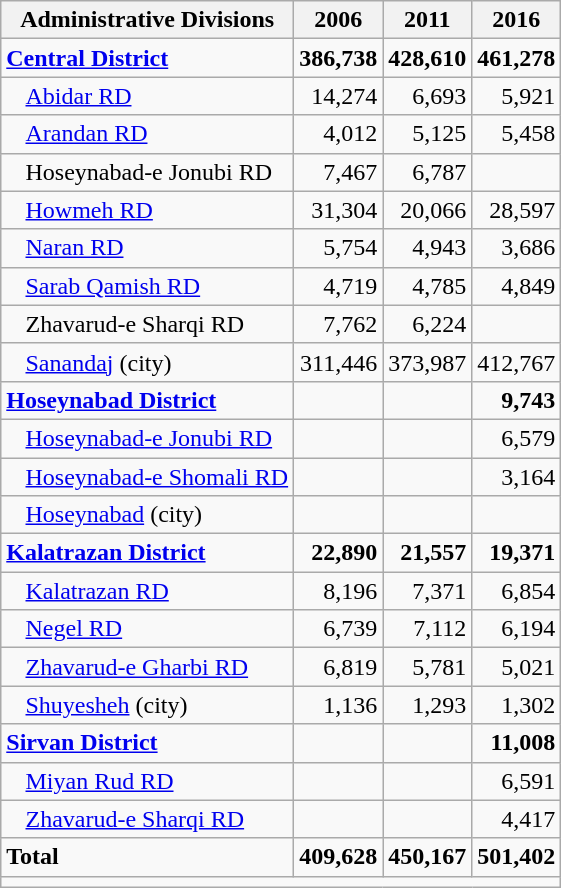<table class="wikitable">
<tr>
<th>Administrative Divisions</th>
<th>2006</th>
<th>2011</th>
<th>2016</th>
</tr>
<tr>
<td><strong><a href='#'>Central District</a></strong></td>
<td style="text-align: right;"><strong>386,738</strong></td>
<td style="text-align: right;"><strong>428,610</strong></td>
<td style="text-align: right;"><strong>461,278</strong></td>
</tr>
<tr>
<td style="padding-left: 1em;"><a href='#'>Abidar RD</a></td>
<td style="text-align: right;">14,274</td>
<td style="text-align: right;">6,693</td>
<td style="text-align: right;">5,921</td>
</tr>
<tr>
<td style="padding-left: 1em;"><a href='#'>Arandan RD</a></td>
<td style="text-align: right;">4,012</td>
<td style="text-align: right;">5,125</td>
<td style="text-align: right;">5,458</td>
</tr>
<tr>
<td style="padding-left: 1em;">Hoseynabad-e Jonubi RD</td>
<td style="text-align: right;">7,467</td>
<td style="text-align: right;">6,787</td>
<td style="text-align: right;"></td>
</tr>
<tr>
<td style="padding-left: 1em;"><a href='#'>Howmeh RD</a></td>
<td style="text-align: right;">31,304</td>
<td style="text-align: right;">20,066</td>
<td style="text-align: right;">28,597</td>
</tr>
<tr>
<td style="padding-left: 1em;"><a href='#'>Naran RD</a></td>
<td style="text-align: right;">5,754</td>
<td style="text-align: right;">4,943</td>
<td style="text-align: right;">3,686</td>
</tr>
<tr>
<td style="padding-left: 1em;"><a href='#'>Sarab Qamish RD</a></td>
<td style="text-align: right;">4,719</td>
<td style="text-align: right;">4,785</td>
<td style="text-align: right;">4,849</td>
</tr>
<tr>
<td style="padding-left: 1em;">Zhavarud-e Sharqi RD</td>
<td style="text-align: right;">7,762</td>
<td style="text-align: right;">6,224</td>
<td style="text-align: right;"></td>
</tr>
<tr>
<td style="padding-left: 1em;"><a href='#'>Sanandaj</a> (city)</td>
<td style="text-align: right;">311,446</td>
<td style="text-align: right;">373,987</td>
<td style="text-align: right;">412,767</td>
</tr>
<tr>
<td><strong><a href='#'>Hoseynabad District</a></strong></td>
<td style="text-align: right;"></td>
<td style="text-align: right;"></td>
<td style="text-align: right;"><strong>9,743</strong></td>
</tr>
<tr>
<td style="padding-left: 1em;"><a href='#'>Hoseynabad-e Jonubi RD</a></td>
<td style="text-align: right;"></td>
<td style="text-align: right;"></td>
<td style="text-align: right;">6,579</td>
</tr>
<tr>
<td style="padding-left: 1em;"><a href='#'>Hoseynabad-e Shomali RD</a></td>
<td style="text-align: right;"></td>
<td style="text-align: right;"></td>
<td style="text-align: right;">3,164</td>
</tr>
<tr>
<td style="padding-left: 1em;"><a href='#'>Hoseynabad</a> (city)</td>
<td style="text-align: right;"></td>
<td style="text-align: right;"></td>
<td style="text-align: right;"></td>
</tr>
<tr>
<td><strong><a href='#'>Kalatrazan District</a></strong></td>
<td style="text-align: right;"><strong>22,890</strong></td>
<td style="text-align: right;"><strong>21,557</strong></td>
<td style="text-align: right;"><strong>19,371</strong></td>
</tr>
<tr>
<td style="padding-left: 1em;"><a href='#'>Kalatrazan RD</a></td>
<td style="text-align: right;">8,196</td>
<td style="text-align: right;">7,371</td>
<td style="text-align: right;">6,854</td>
</tr>
<tr>
<td style="padding-left: 1em;"><a href='#'>Negel RD</a></td>
<td style="text-align: right;">6,739</td>
<td style="text-align: right;">7,112</td>
<td style="text-align: right;">6,194</td>
</tr>
<tr>
<td style="padding-left: 1em;"><a href='#'>Zhavarud-e Gharbi RD</a></td>
<td style="text-align: right;">6,819</td>
<td style="text-align: right;">5,781</td>
<td style="text-align: right;">5,021</td>
</tr>
<tr>
<td style="padding-left: 1em;"><a href='#'>Shuyesheh</a> (city)</td>
<td style="text-align: right;">1,136</td>
<td style="text-align: right;">1,293</td>
<td style="text-align: right;">1,302</td>
</tr>
<tr>
<td><strong><a href='#'>Sirvan District</a></strong></td>
<td style="text-align: right;"></td>
<td style="text-align: right;"></td>
<td style="text-align: right;"><strong>11,008</strong></td>
</tr>
<tr>
<td style="padding-left: 1em;"><a href='#'>Miyan Rud RD</a></td>
<td style="text-align: right;"></td>
<td style="text-align: right;"></td>
<td style="text-align: right;">6,591</td>
</tr>
<tr>
<td style="padding-left: 1em;"><a href='#'>Zhavarud-e Sharqi RD</a></td>
<td style="text-align: right;"></td>
<td style="text-align: right;"></td>
<td style="text-align: right;">4,417</td>
</tr>
<tr>
<td><strong>Total</strong></td>
<td style="text-align: right;"><strong>409,628</strong></td>
<td style="text-align: right;"><strong>450,167</strong></td>
<td style="text-align: right;"><strong>501,402</strong></td>
</tr>
<tr>
<td colspan=4></td>
</tr>
</table>
